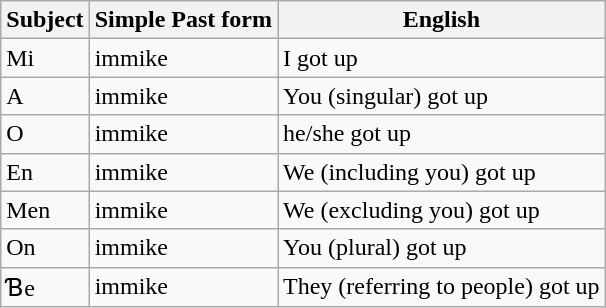<table class="wikitable">
<tr>
<th>Subject</th>
<th>Simple Past form</th>
<th>English</th>
</tr>
<tr>
<td>Mi</td>
<td>immike</td>
<td>I got up</td>
</tr>
<tr>
<td>A</td>
<td>immike</td>
<td>You (singular) got up</td>
</tr>
<tr>
<td>O</td>
<td>immike</td>
<td>he/she got up</td>
</tr>
<tr>
<td>En</td>
<td>immike</td>
<td>We (including you) got up</td>
</tr>
<tr>
<td>Men</td>
<td>immike</td>
<td>We (excluding you) got up</td>
</tr>
<tr>
<td>On</td>
<td>immike</td>
<td>You (plural) got up</td>
</tr>
<tr>
<td>Ɓe</td>
<td>immike</td>
<td>They (referring to people) got up</td>
</tr>
</table>
